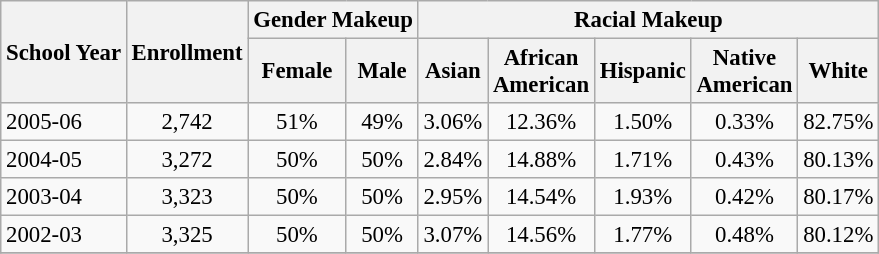<table class="wikitable" style="font-size: 95%;">
<tr>
<th rowspan="2">School Year</th>
<th rowspan="2">Enrollment</th>
<th colspan="2">Gender Makeup</th>
<th colspan="5">Racial Makeup</th>
</tr>
<tr>
<th>Female</th>
<th>Male</th>
<th>Asian</th>
<th>African <br>American</th>
<th>Hispanic</th>
<th>Native <br>American</th>
<th>White</th>
</tr>
<tr>
<td align="left">2005-06</td>
<td align="center">2,742</td>
<td align="center">51%</td>
<td align="center">49%</td>
<td align="center">3.06%</td>
<td align="center">12.36%</td>
<td align="center">1.50%</td>
<td align="center">0.33%</td>
<td align="center">82.75%</td>
</tr>
<tr>
<td align="left">2004-05</td>
<td align="center">3,272</td>
<td align="center">50%</td>
<td align="center">50%</td>
<td align="center">2.84%</td>
<td align="center">14.88%</td>
<td align="center">1.71%</td>
<td align="center">0.43%</td>
<td align="center">80.13%</td>
</tr>
<tr>
<td align="left">2003-04</td>
<td align="center">3,323</td>
<td align="center">50%</td>
<td align="center">50%</td>
<td align="center">2.95%</td>
<td align="center">14.54%</td>
<td align="center">1.93%</td>
<td align="center">0.42%</td>
<td align="center">80.17%</td>
</tr>
<tr>
<td align="left">2002-03</td>
<td align="center">3,325</td>
<td align="center">50%</td>
<td align="center">50%</td>
<td align="center">3.07%</td>
<td align="center">14.56%</td>
<td align="center">1.77%</td>
<td align="center">0.48%</td>
<td align="center">80.12%</td>
</tr>
<tr>
</tr>
</table>
